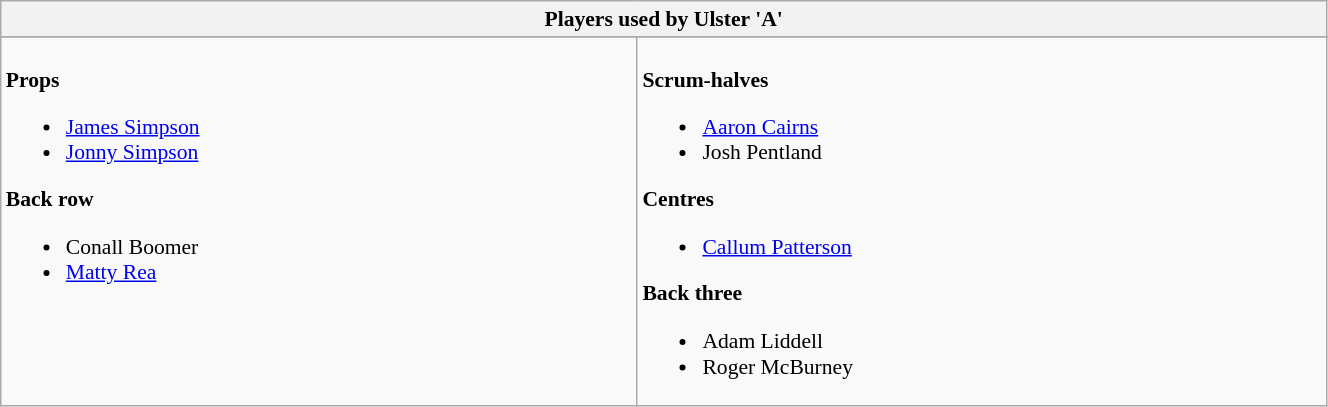<table class="wikitable" style="text-align:left; font-size:90%; width:70%">
<tr>
<th colspan="100%">Players used by Ulster 'A'</th>
</tr>
<tr>
</tr>
<tr valign="top">
<td><br><strong>Props</strong><ul><li> <a href='#'>James Simpson</a></li><li> <a href='#'>Jonny Simpson</a></li></ul><strong>Back row</strong><ul><li> Conall Boomer</li><li> <a href='#'>Matty Rea</a></li></ul></td>
<td><br><strong>Scrum-halves</strong><ul><li> <a href='#'>Aaron Cairns</a></li><li> Josh Pentland</li></ul><strong>Centres</strong><ul><li> <a href='#'>Callum Patterson</a></li></ul><strong>Back three</strong><ul><li> Adam Liddell</li><li> Roger McBurney</li></ul></td>
</tr>
</table>
